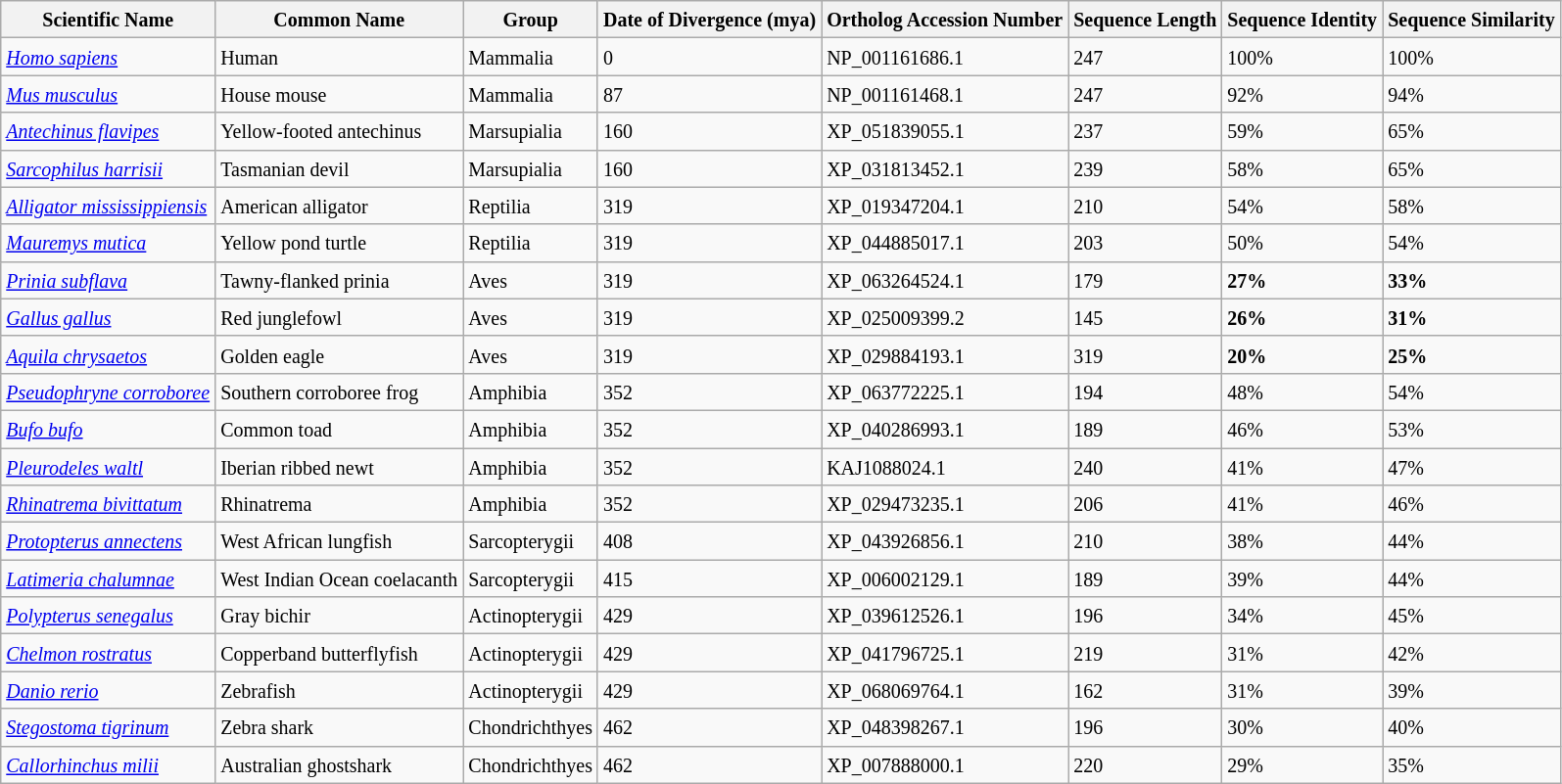<table class="wikitable">
<tr>
<th><small>Scientific Name</small></th>
<th><small>Common Name</small></th>
<th><small>Group</small></th>
<th><small>Date of Divergence (mya)</small></th>
<th><small>Ortholog Accession Number</small></th>
<th><small>Sequence Length</small></th>
<th><small>Sequence Identity</small></th>
<th><small>Sequence Similarity</small></th>
</tr>
<tr>
<td><em><a href='#'><small>Homo sapiens</small></a></em></td>
<td><small>Human</small></td>
<td><small>Mammalia</small></td>
<td><small>0</small></td>
<td><small>NP_001161686.1</small></td>
<td><small>247</small></td>
<td><small>100%</small></td>
<td><small>100%</small></td>
</tr>
<tr>
<td><em><a href='#'><small>Mus musculus</small></a></em></td>
<td><small>House mouse</small></td>
<td><small>Mammalia</small></td>
<td><small>87</small></td>
<td><small>NP_001161468.1</small></td>
<td><small>247</small></td>
<td><small>92%</small></td>
<td><small>94%</small></td>
</tr>
<tr>
<td><em><a href='#'><small>Antechinus flavipes</small></a></em></td>
<td><small>Yellow-footed antechinus</small></td>
<td><small>Marsupialia</small></td>
<td><small>160</small></td>
<td><small>XP_051839055.1</small></td>
<td><small>237</small></td>
<td><small>59%</small></td>
<td><small>65%</small></td>
</tr>
<tr>
<td><em><a href='#'><small>Sarcophilus harrisii</small></a></em></td>
<td><small>Tasmanian devil</small></td>
<td><small>Marsupialia</small></td>
<td><small>160</small></td>
<td><small>XP_031813452.1</small></td>
<td><small>239</small></td>
<td><small>58%</small></td>
<td><small>65%</small></td>
</tr>
<tr>
<td><em><a href='#'><small>Alligator mississippiensis</small></a></em></td>
<td><small>American alligator</small></td>
<td><small>Reptilia</small></td>
<td><small>319</small></td>
<td><small>XP_019347204.1</small></td>
<td><small>210</small></td>
<td><small>54%</small></td>
<td><small>58%</small></td>
</tr>
<tr>
<td><em><a href='#'><small>Mauremys mutica</small></a></em></td>
<td><small>Yellow pond turtle</small></td>
<td><small>Reptilia</small></td>
<td><small>319</small></td>
<td><small>XP_044885017.1</small></td>
<td><small>203</small></td>
<td><small>50%</small></td>
<td><small>54%</small></td>
</tr>
<tr>
<td><em><a href='#'><small>Prinia subflava</small></a></em></td>
<td><small>Tawny-flanked prinia</small></td>
<td><small>Aves</small></td>
<td><small>319</small></td>
<td><small>XP_063264524.1</small></td>
<td><small>179</small></td>
<td><strong><small>27%</small></strong></td>
<td><strong><small>33%</small></strong></td>
</tr>
<tr>
<td><em><a href='#'><small>Gallus gallus</small></a></em></td>
<td><small>Red junglefowl</small></td>
<td><small>Aves</small></td>
<td><small>319</small></td>
<td><small>XP_025009399.2</small></td>
<td><small>145</small></td>
<td><strong><small>26%</small></strong></td>
<td><strong><small>31%</small></strong></td>
</tr>
<tr>
<td><em><a href='#'><small>Aquila chrysaetos</small></a></em></td>
<td><small>Golden eagle</small></td>
<td><small>Aves</small></td>
<td><small>319</small></td>
<td><small>XP_029884193.1</small></td>
<td><small>319</small></td>
<td><strong><small>20%</small></strong></td>
<td><strong><small>25%</small></strong></td>
</tr>
<tr>
<td><em><a href='#'><small>Pseudophryne corroboree</small></a></em></td>
<td><small>Southern corroboree frog</small></td>
<td><small>Amphibia</small></td>
<td><small>352</small></td>
<td><small>XP_063772225.1</small></td>
<td><small>194</small></td>
<td><small>48%</small></td>
<td><small>54%</small></td>
</tr>
<tr>
<td><em><a href='#'><small>Bufo bufo</small></a></em></td>
<td><small>Common toad</small></td>
<td><small>Amphibia</small></td>
<td><small>352</small></td>
<td><small>XP_040286993.1</small></td>
<td><small>189</small></td>
<td><small>46%</small></td>
<td><small>53%</small></td>
</tr>
<tr>
<td><em><a href='#'><small>Pleurodeles waltl</small></a></em></td>
<td><small>Iberian ribbed newt</small></td>
<td><small>Amphibia</small></td>
<td><small>352</small></td>
<td><small>KAJ1088024.1</small></td>
<td><small>240</small></td>
<td><small>41%</small></td>
<td><small>47%</small></td>
</tr>
<tr>
<td><em><a href='#'><small>Rhinatrema bivittatum</small></a></em></td>
<td><small>Rhinatrema</small></td>
<td><small>Amphibia</small></td>
<td><small>352</small></td>
<td><small>XP_029473235.1</small></td>
<td><small>206</small></td>
<td><small>41%</small></td>
<td><small>46%</small></td>
</tr>
<tr>
<td><em><a href='#'><small>Protopterus annectens</small></a></em></td>
<td><small>West African lungfish</small></td>
<td><small>Sarcopterygii</small></td>
<td><small>408</small></td>
<td><small>XP_043926856.1</small></td>
<td><small>210</small></td>
<td><small>38%</small></td>
<td><small>44%</small></td>
</tr>
<tr>
<td><em><a href='#'><small>Latimeria chalumnae</small></a></em></td>
<td><small>West Indian Ocean coelacanth</small></td>
<td><small>Sarcopterygii</small></td>
<td><small>415</small></td>
<td><small>XP_006002129.1</small></td>
<td><small>189</small></td>
<td><small>39%</small></td>
<td><small>44%</small></td>
</tr>
<tr>
<td><em><a href='#'><small>Polypterus senegalus</small></a></em></td>
<td><small>Gray bichir</small></td>
<td><small>Actinopterygii</small></td>
<td><small>429</small></td>
<td><small>XP_039612526.1</small></td>
<td><small>196</small></td>
<td><small>34%</small></td>
<td><small>45%</small></td>
</tr>
<tr>
<td><em><a href='#'><small>Chelmon rostratus</small></a></em></td>
<td><small>Copperband butterflyfish</small></td>
<td><small>Actinopterygii</small></td>
<td><small>429</small></td>
<td><small>XP_041796725.1</small></td>
<td><small>219</small></td>
<td><small>31%</small></td>
<td><small>42%</small></td>
</tr>
<tr>
<td><em><a href='#'><small>Danio rerio</small></a></em></td>
<td><small>Zebrafish</small></td>
<td><small>Actinopterygii</small></td>
<td><small>429</small></td>
<td><small>XP_068069764.1</small></td>
<td><small>162</small></td>
<td><small>31%</small></td>
<td><small>39%</small></td>
</tr>
<tr>
<td><em><a href='#'><small>Stegostoma tigrinum</small></a></em></td>
<td><small>Zebra shark</small></td>
<td><small>Chondrichthyes</small></td>
<td><small>462</small></td>
<td><small>XP_048398267.1</small></td>
<td><small>196</small></td>
<td><small>30%</small></td>
<td><small>40%</small></td>
</tr>
<tr>
<td><em><a href='#'><small>Callorhinchus milii</small></a></em></td>
<td><small>Australian ghostshark</small></td>
<td><small>Chondrichthyes</small></td>
<td><small>462</small></td>
<td><small>XP_007888000.1</small></td>
<td><small>220</small></td>
<td><small>29%</small></td>
<td><small>35%</small></td>
</tr>
</table>
